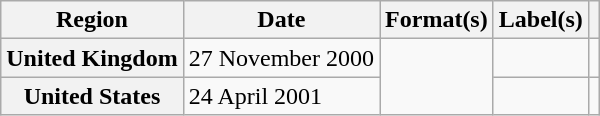<table class="wikitable plainrowheaders">
<tr>
<th scope="col">Region</th>
<th scope="col">Date</th>
<th scope="col">Format(s)</th>
<th scope="col">Label(s)</th>
<th scope="col"></th>
</tr>
<tr>
<th scope="row">United Kingdom</th>
<td>27 November 2000</td>
<td rowspan="2"></td>
<td></td>
<td></td>
</tr>
<tr>
<th scope="row">United States</th>
<td>24 April 2001</td>
<td></td>
<td></td>
</tr>
</table>
